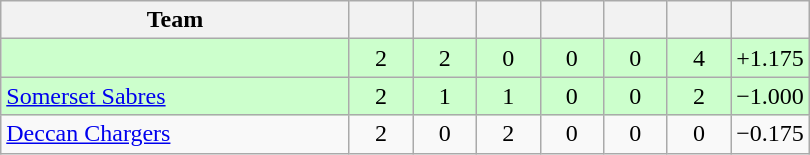<table class="wikitable" style="text-align:center;">
<tr>
<th width="225">Team</th>
<th scope=col width=35></th>
<th scope=col width=35></th>
<th scope=col width=35></th>
<th scope=col width=35></th>
<th scope=col width=35></th>
<th scope=col width=35></th>
<th scope=col width=35></th>
</tr>
<tr bgcolor="#ccffcc">
<td align=left></td>
<td>2</td>
<td>2</td>
<td>0</td>
<td>0</td>
<td>0</td>
<td>4</td>
<td>+1.175</td>
</tr>
<tr bgcolor="#ccffcc">
<td align=left> <a href='#'>Somerset Sabres</a></td>
<td>2</td>
<td>1</td>
<td>1</td>
<td>0</td>
<td>0</td>
<td>2</td>
<td>−1.000</td>
</tr>
<tr>
<td align=left> <a href='#'>Deccan Chargers</a></td>
<td>2</td>
<td>0</td>
<td>2</td>
<td>0</td>
<td>0</td>
<td>0</td>
<td>−0.175</td>
</tr>
</table>
